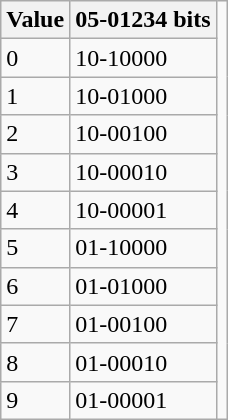<table class="wikitable">
<tr>
<th>Value</th>
<th>05-01234 bits</th>
<td rowspan="11"><br></td>
</tr>
<tr>
<td>0</td>
<td>10-10000</td>
</tr>
<tr>
<td>1</td>
<td>10-01000</td>
</tr>
<tr>
<td>2</td>
<td>10-00100</td>
</tr>
<tr>
<td>3</td>
<td>10-00010</td>
</tr>
<tr>
<td>4</td>
<td>10-00001</td>
</tr>
<tr>
<td>5</td>
<td>01-10000</td>
</tr>
<tr>
<td>6</td>
<td>01-01000</td>
</tr>
<tr>
<td>7</td>
<td>01-00100</td>
</tr>
<tr>
<td>8</td>
<td>01-00010</td>
</tr>
<tr>
<td>9</td>
<td>01-00001</td>
</tr>
</table>
